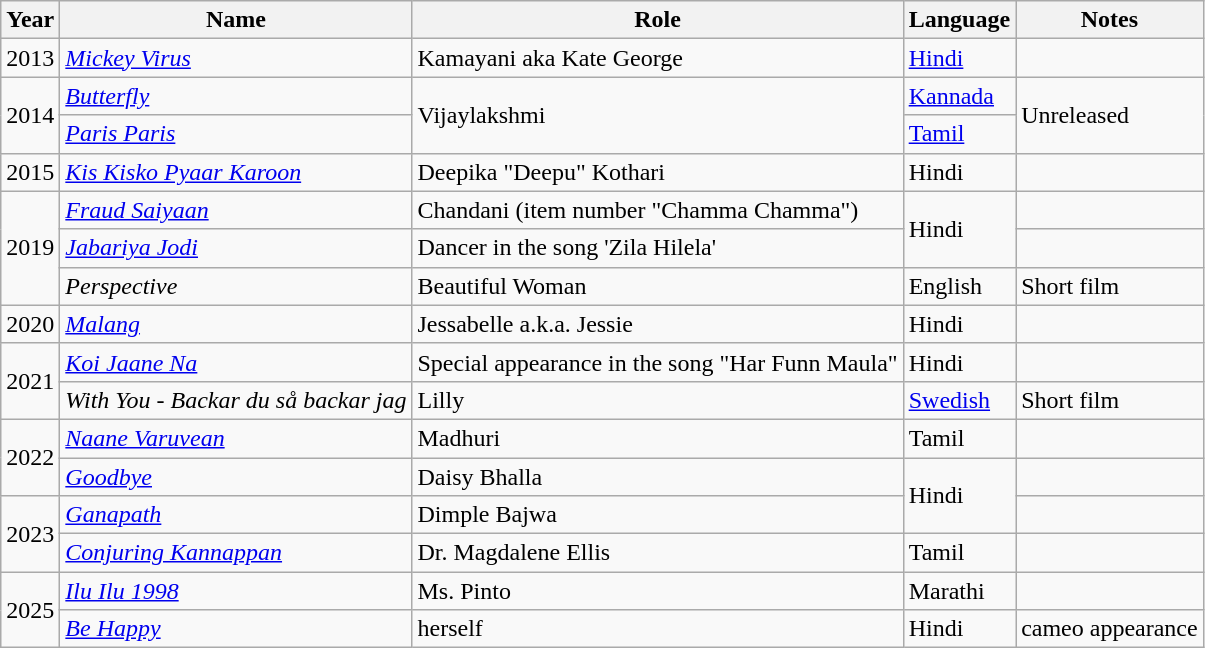<table class="wikitable sortable">
<tr>
<th>Year</th>
<th>Name</th>
<th>Role</th>
<th>Language</th>
<th>Notes</th>
</tr>
<tr>
<td>2013</td>
<td><em><a href='#'>Mickey Virus</a></em></td>
<td>Kamayani aka Kate George</td>
<td><a href='#'>Hindi</a></td>
<td></td>
</tr>
<tr>
<td rowspan="2">2014</td>
<td><a href='#'><em>Butterfly</em></a></td>
<td rowspan="2">Vijaylakshmi</td>
<td><a href='#'>Kannada</a></td>
<td rowspan="2">Unreleased</td>
</tr>
<tr>
<td><em><a href='#'>Paris Paris</a></em></td>
<td><a href='#'>Tamil</a></td>
</tr>
<tr>
<td>2015</td>
<td><em><a href='#'>Kis Kisko Pyaar Karoon</a></em></td>
<td>Deepika "Deepu" Kothari</td>
<td>Hindi</td>
<td></td>
</tr>
<tr>
<td rowspan="3">2019</td>
<td><em><a href='#'>Fraud Saiyaan</a></em></td>
<td>Chandani (item number "Chamma Chamma")</td>
<td rowspan="2">Hindi</td>
<td></td>
</tr>
<tr>
<td><em><a href='#'>Jabariya Jodi</a></em></td>
<td>Dancer in the song 'Zila Hilela'</td>
<td></td>
</tr>
<tr>
<td><em>Perspective</em></td>
<td>Beautiful Woman</td>
<td>English</td>
<td>Short film</td>
</tr>
<tr>
<td>2020</td>
<td><em><a href='#'>Malang</a></em></td>
<td>Jessabelle a.k.a. Jessie</td>
<td>Hindi</td>
<td></td>
</tr>
<tr>
<td rowspan="2">2021</td>
<td><em><a href='#'>Koi Jaane Na</a></em></td>
<td>Special appearance in the song "Har Funn Maula"</td>
<td>Hindi</td>
<td></td>
</tr>
<tr>
<td><em>With You - Backar du så backar jag</em></td>
<td>Lilly</td>
<td><a href='#'>Swedish</a></td>
<td>Short film</td>
</tr>
<tr>
<td rowspan="2">2022</td>
<td><em><a href='#'>Naane Varuvean</a></em></td>
<td>Madhuri</td>
<td>Tamil</td>
<td></td>
</tr>
<tr>
<td><a href='#'><em>Goodbye</em></a></td>
<td>Daisy Bhalla</td>
<td rowspan="2">Hindi</td>
<td></td>
</tr>
<tr>
<td rowspan="2">2023</td>
<td><em><a href='#'>Ganapath</a></em></td>
<td>Dimple Bajwa</td>
<td></td>
</tr>
<tr>
<td><em><a href='#'>Conjuring Kannappan</a></em></td>
<td>Dr. Magdalene Ellis</td>
<td>Tamil</td>
<td></td>
</tr>
<tr>
<td rowspan="2">2025</td>
<td><em><a href='#'>Ilu Ilu 1998</a></em></td>
<td>Ms. Pinto</td>
<td>Marathi</td>
<td></td>
</tr>
<tr>
<td><em><a href='#'>Be Happy</a></em></td>
<td>herself</td>
<td>Hindi</td>
<td>cameo appearance</td>
</tr>
</table>
